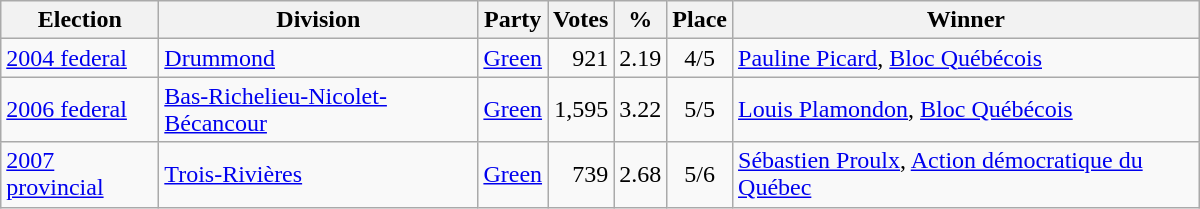<table class="wikitable" width="800">
<tr>
<th align="left">Election</th>
<th align="left">Division</th>
<th align="left">Party</th>
<th align="right">Votes</th>
<th align="right">%</th>
<th align="center">Place</th>
<th align="center">Winner</th>
</tr>
<tr>
<td align="left"><a href='#'>2004 federal</a></td>
<td align="left"><a href='#'>Drummond</a></td>
<td align="left"><a href='#'>Green</a></td>
<td align="right">921</td>
<td align="right">2.19</td>
<td align="center">4/5</td>
<td align="left"><a href='#'>Pauline Picard</a>, <a href='#'>Bloc Québécois</a></td>
</tr>
<tr>
<td align="left"><a href='#'>2006 federal</a></td>
<td align="left"><a href='#'>Bas-Richelieu-Nicolet-Bécancour</a></td>
<td align="left"><a href='#'>Green</a></td>
<td align="right">1,595</td>
<td align="right">3.22</td>
<td align="center">5/5</td>
<td align="left"><a href='#'>Louis Plamondon</a>, <a href='#'>Bloc Québécois</a></td>
</tr>
<tr>
<td align="left"><a href='#'>2007 provincial</a></td>
<td align="left"><a href='#'>Trois-Rivières</a></td>
<td align="left"><a href='#'>Green</a></td>
<td align="right">739</td>
<td align="right">2.68</td>
<td align="center">5/6</td>
<td align="left"><a href='#'>Sébastien Proulx</a>, <a href='#'>Action démocratique du Québec</a></td>
</tr>
</table>
